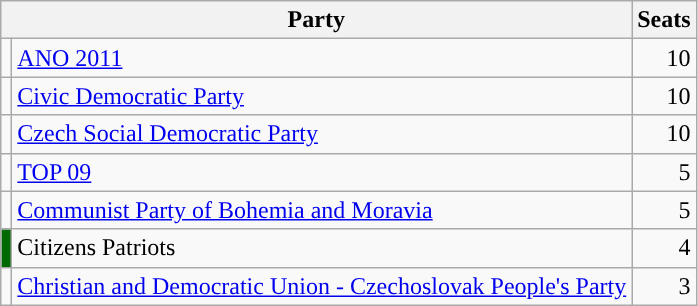<table class=wikitable style=text-align:right>
<tr>
<th colspan=2>Party</th>
<th>Seats</th>
</tr>
<tr>
<td></td>
<td align=left><a href='#'>ANO 2011</a></td>
<td>10</td>
</tr>
<tr>
<td></td>
<td align=left><a href='#'>Civic Democratic Party</a></td>
<td>10</td>
</tr>
<tr>
<td></td>
<td align=left><a href='#'>Czech Social Democratic Party</a></td>
<td>10</td>
</tr>
<tr>
<td></td>
<td align=left><a href='#'>TOP 09</a></td>
<td>5</td>
</tr>
<tr>
<td></td>
<td align=left><a href='#'>Communist Party of Bohemia and Moravia</a></td>
<td>5</td>
</tr>
<tr>
<td bgcolor="background:#036937; width:40px;"></td>
<td align=left>Citizens Patriots</td>
<td>4</td>
</tr>
<tr>
<td></td>
<td align=left><a href='#'>Christian and Democratic Union - Czechoslovak People's Party</a></td>
<td>3</td>
</tr>
</table>
